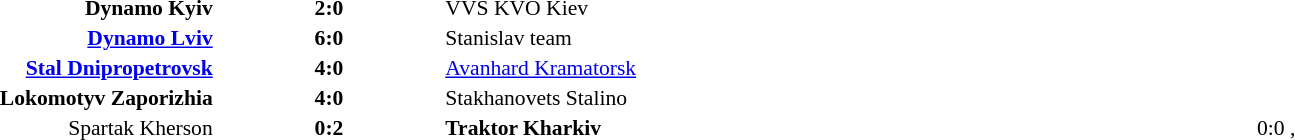<table width=100% cellspacing=1>
<tr>
<th width=20%></th>
<th width=12%></th>
<th width=20%></th>
<th></th>
</tr>
<tr style=font-size:90%>
<td align=right><strong>Dynamo Kyiv</strong></td>
<td align=center><strong>2:0</strong></td>
<td>VVS KVO Kiev</td>
<td align=center></td>
</tr>
<tr style=font-size:90%>
<td align=right><strong><a href='#'>Dynamo Lviv</a></strong></td>
<td align=center><strong>6:0</strong></td>
<td>Stanislav team</td>
<td align=center></td>
</tr>
<tr style=font-size:90%>
<td align=right><strong><a href='#'>Stal Dnipropetrovsk</a></strong></td>
<td align=center><strong>4:0</strong></td>
<td><a href='#'>Avanhard Kramatorsk</a></td>
<td align=center></td>
</tr>
<tr style=font-size:90%>
<td align=right><strong>Lokomotyv Zaporizhia</strong></td>
<td align=center><strong>4:0</strong></td>
<td>Stakhanovets Stalino</td>
<td align=center></td>
</tr>
<tr style=font-size:90%>
<td align=right>Spartak Kherson</td>
<td align=center><strong>0:2</strong></td>
<td><strong>Traktor Kharkiv</strong></td>
<td align=center>0:0 , </td>
</tr>
</table>
